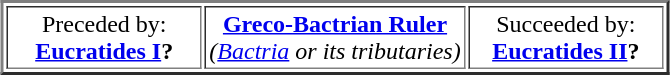<table align="center" cellpadding="2" border="2">
<tr>
<td width="30%" align="center">Preceded by:<br><strong><a href='#'>Eucratides I</a>?</strong></td>
<td width="40%" align="center"><strong><a href='#'>Greco-Bactrian Ruler</a></strong><br><em>(<a href='#'>Bactria</a> or its tributaries)</em><br></td>
<td width="30%" align="center">Succeeded by:<br><strong><a href='#'>Eucratides II</a>?</strong></td>
</tr>
</table>
